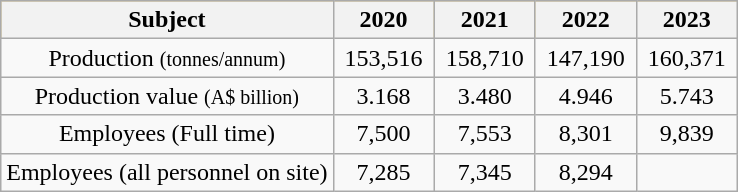<table class="wikitable">
<tr style="text-align:center; background:#daa520;">
<th>Subject</th>
<th scope="col" style="width: 60px;">2020</th>
<th scope="col" style="width: 60px;">2021</th>
<th scope="col" style="width: 60px;">2022</th>
<th scope="col" style="width: 60px;">2023</th>
</tr>
<tr style="text-align:center;">
<td>Production <small>(tonnes/annum)</small></td>
<td>153,516</td>
<td>158,710</td>
<td>147,190</td>
<td>160,371</td>
</tr>
<tr style="text-align:center;">
<td>Production value <small>(A$ billion)</small></td>
<td>3.168</td>
<td>3.480</td>
<td>4.946</td>
<td>5.743</td>
</tr>
<tr style="text-align:center;">
<td>Employees (Full time)</td>
<td>7,500</td>
<td>7,553</td>
<td>8,301</td>
<td>9,839</td>
</tr>
<tr style="text-align:center;">
<td>Employees (all personnel on site)</td>
<td>7,285</td>
<td>7,345</td>
<td>8,294</td>
<td></td>
</tr>
</table>
